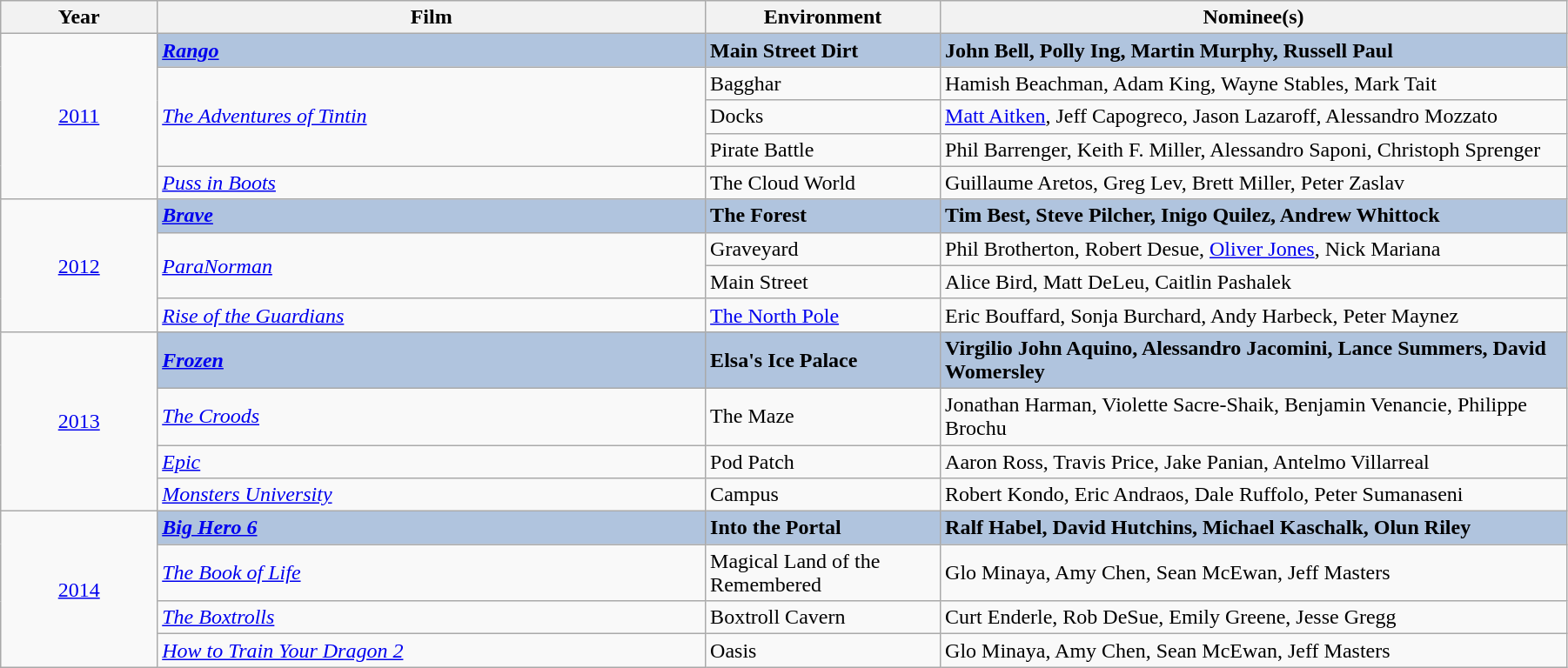<table class="wikitable" width="95%" cellpadding="5">
<tr>
<th width="10%">Year</th>
<th width="35%">Film</th>
<th width="15%">Environment</th>
<th width="45%">Nominee(s)</th>
</tr>
<tr>
<td rowspan="5" style="text-align:center;"><a href='#'>2011</a><br></td>
<td style="background:#B0C4DE;"><strong><em><a href='#'>Rango</a></em></strong></td>
<td style="background:#B0C4DE;"><strong>Main Street Dirt</strong></td>
<td style="background:#B0C4DE;"><strong>John Bell, Polly Ing, Martin Murphy, Russell Paul</strong></td>
</tr>
<tr>
<td rowspan="3"><em><a href='#'>The Adventures of Tintin</a></em></td>
<td>Bagghar</td>
<td>Hamish Beachman, Adam King, Wayne Stables, Mark Tait</td>
</tr>
<tr>
<td>Docks</td>
<td><a href='#'>Matt Aitken</a>, Jeff Capogreco, Jason Lazaroff, Alessandro Mozzato</td>
</tr>
<tr>
<td>Pirate Battle</td>
<td>Phil Barrenger, Keith F. Miller, Alessandro Saponi, Christoph Sprenger</td>
</tr>
<tr>
<td><em><a href='#'>Puss in Boots</a></em></td>
<td>The Cloud World</td>
<td>Guillaume Aretos, Greg Lev, Brett Miller, Peter Zaslav</td>
</tr>
<tr>
<td rowspan="4" style="text-align:center;"><a href='#'>2012</a><br></td>
<td style="background:#B0C4DE;"><strong><em><a href='#'>Brave</a></em></strong></td>
<td style="background:#B0C4DE;"><strong>The Forest</strong></td>
<td style="background:#B0C4DE;"><strong>Tim Best, Steve Pilcher, Inigo Quilez, Andrew Whittock</strong></td>
</tr>
<tr>
<td rowspan="2"><em><a href='#'>ParaNorman</a></em></td>
<td>Graveyard</td>
<td>Phil Brotherton, Robert Desue, <a href='#'>Oliver Jones</a>, Nick Mariana</td>
</tr>
<tr>
<td>Main Street</td>
<td>Alice Bird, Matt DeLeu, Caitlin Pashalek</td>
</tr>
<tr>
<td><em><a href='#'>Rise of the Guardians</a></em></td>
<td><a href='#'>The North Pole</a></td>
<td>Eric Bouffard, Sonja Burchard, Andy Harbeck, Peter Maynez</td>
</tr>
<tr>
<td rowspan="4" style="text-align:center;"><a href='#'>2013</a><br></td>
<td style="background:#B0C4DE;"><strong><em><a href='#'>Frozen</a></em></strong></td>
<td style="background:#B0C4DE;"><strong>Elsa's Ice Palace</strong></td>
<td style="background:#B0C4DE;"><strong>Virgilio John Aquino, Alessandro Jacomini, Lance Summers, David Womersley</strong></td>
</tr>
<tr>
<td><em><a href='#'>The Croods</a></em></td>
<td>The Maze</td>
<td>Jonathan Harman, Violette Sacre-Shaik, Benjamin Venancie, Philippe Brochu</td>
</tr>
<tr>
<td><em><a href='#'>Epic</a></em></td>
<td>Pod Patch</td>
<td>Aaron Ross, Travis Price, Jake Panian, Antelmo Villarreal</td>
</tr>
<tr>
<td><em><a href='#'>Monsters University</a></em></td>
<td>Campus</td>
<td>Robert Kondo, Eric Andraos, Dale Ruffolo, Peter Sumanaseni</td>
</tr>
<tr>
<td rowspan="4" style="text-align:center;"><a href='#'>2014</a><br></td>
<td style="background:#B0C4DE;"><strong><em><a href='#'>Big Hero 6</a></em></strong></td>
<td style="background:#B0C4DE;"><strong>Into the Portal</strong></td>
<td style="background:#B0C4DE;"><strong>Ralf Habel, David Hutchins, Michael Kaschalk, Olun Riley</strong></td>
</tr>
<tr>
<td><em><a href='#'>The Book of Life</a></em></td>
<td>Magical Land of the Remembered</td>
<td>Glo Minaya, Amy Chen, Sean McEwan, Jeff Masters</td>
</tr>
<tr>
<td><em><a href='#'>The Boxtrolls</a></em></td>
<td>Boxtroll Cavern</td>
<td>Curt Enderle, Rob DeSue, Emily Greene, Jesse Gregg</td>
</tr>
<tr>
<td><em><a href='#'>How to Train Your Dragon 2</a></em></td>
<td>Oasis</td>
<td>Glo Minaya, Amy Chen, Sean McEwan, Jeff Masters</td>
</tr>
</table>
